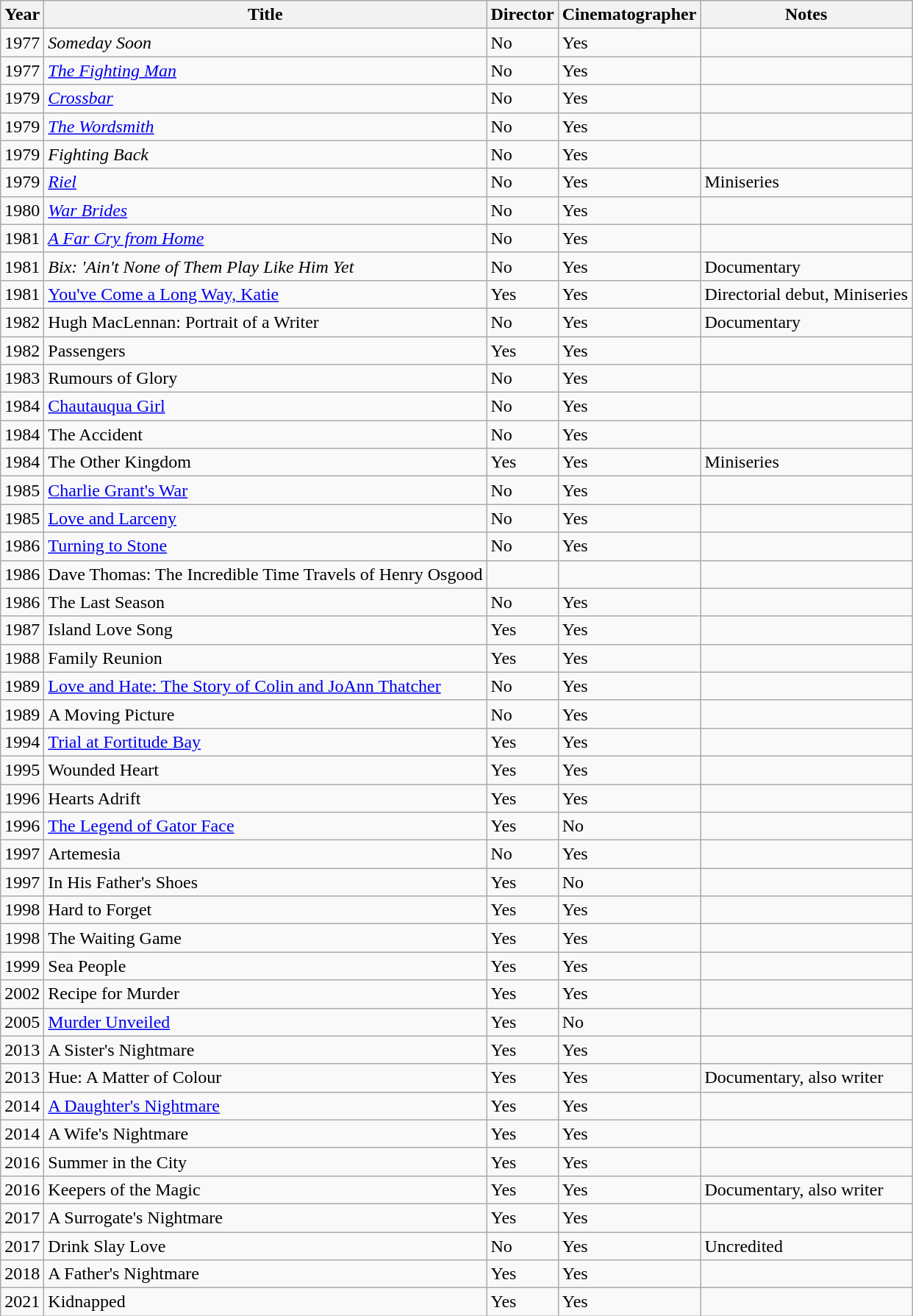<table class="wikitable">
<tr>
<th>Year</th>
<th>Title</th>
<th>Director</th>
<th>Cinematographer</th>
<th>Notes</th>
</tr>
<tr>
<td>1977</td>
<td><em>Someday Soon</em></td>
<td>No</td>
<td>Yes</td>
<td></td>
</tr>
<tr>
<td>1977</td>
<td><em><a href='#'>The Fighting Man</a></em></td>
<td>No</td>
<td>Yes</td>
<td></td>
</tr>
<tr>
<td>1979</td>
<td><em><a href='#'>Crossbar</a></em></td>
<td>No</td>
<td>Yes</td>
<td></td>
</tr>
<tr>
<td>1979</td>
<td><em><a href='#'>The Wordsmith</a></em></td>
<td>No</td>
<td>Yes</td>
<td></td>
</tr>
<tr>
<td>1979</td>
<td><em>Fighting Back</em></td>
<td>No</td>
<td>Yes</td>
<td></td>
</tr>
<tr>
<td>1979</td>
<td><em><a href='#'>Riel</a></em></td>
<td>No</td>
<td>Yes</td>
<td>Miniseries</td>
</tr>
<tr>
<td>1980</td>
<td><em><a href='#'>War Brides</a></em></td>
<td>No</td>
<td>Yes</td>
<td></td>
</tr>
<tr>
<td>1981</td>
<td><em><a href='#'>A Far Cry from Home</a></em></td>
<td>No</td>
<td>Yes</td>
<td></td>
</tr>
<tr>
<td>1981</td>
<td><em>Bix: 'Ain't None of Them Play Like Him Yet<strong></td>
<td>No</td>
<td>Yes</td>
<td>Documentary</td>
</tr>
<tr>
<td>1981</td>
<td></em><a href='#'>You've Come a Long Way, Katie</a><em></td>
<td>Yes</td>
<td>Yes</td>
<td>Directorial debut, Miniseries</td>
</tr>
<tr>
<td>1982</td>
<td></em>Hugh MacLennan: Portrait of a Writer<em></td>
<td>No</td>
<td>Yes</td>
<td>Documentary</td>
</tr>
<tr>
<td>1982</td>
<td></em>Passengers<em></td>
<td>Yes</td>
<td>Yes</td>
<td></td>
</tr>
<tr>
<td>1983</td>
<td></em>Rumours of Glory<em></td>
<td>No</td>
<td>Yes</td>
<td></td>
</tr>
<tr>
<td>1984</td>
<td></em><a href='#'>Chautauqua Girl</a><em></td>
<td>No</td>
<td>Yes</td>
<td></td>
</tr>
<tr>
<td>1984</td>
<td></em>The Accident<em></td>
<td>No</td>
<td>Yes</td>
<td></td>
</tr>
<tr>
<td>1984</td>
<td></em>The Other Kingdom<em></td>
<td>Yes</td>
<td>Yes</td>
<td>Miniseries</td>
</tr>
<tr>
<td>1985</td>
<td></em><a href='#'>Charlie Grant's War</a><em></td>
<td>No</td>
<td>Yes</td>
<td></td>
</tr>
<tr>
<td>1985</td>
<td></em><a href='#'>Love and Larceny</a><em></td>
<td>No</td>
<td>Yes</td>
<td></td>
</tr>
<tr>
<td>1986</td>
<td></em><a href='#'>Turning to Stone</a><em></td>
<td>No</td>
<td>Yes</td>
<td></td>
</tr>
<tr>
<td>1986</td>
<td></em>Dave Thomas: The Incredible Time Travels of Henry Osgood<em></td>
<td></td>
<td></td>
<td></td>
</tr>
<tr>
<td>1986</td>
<td></em>The Last Season<em></td>
<td>No</td>
<td>Yes</td>
<td></td>
</tr>
<tr>
<td>1987</td>
<td></em>Island Love Song<em></td>
<td>Yes</td>
<td>Yes</td>
<td></td>
</tr>
<tr>
<td>1988</td>
<td></em>Family Reunion<em></td>
<td>Yes</td>
<td>Yes</td>
<td></td>
</tr>
<tr>
<td>1989</td>
<td></em><a href='#'>Love and Hate: The Story of Colin and JoAnn Thatcher</a><em></td>
<td>No</td>
<td>Yes</td>
<td></td>
</tr>
<tr>
<td>1989</td>
<td></em>A Moving Picture<em></td>
<td>No</td>
<td>Yes</td>
<td></td>
</tr>
<tr>
<td>1994</td>
<td></em><a href='#'>Trial at Fortitude Bay</a><em></td>
<td>Yes</td>
<td>Yes</td>
<td></td>
</tr>
<tr>
<td>1995</td>
<td></em>Wounded Heart<em></td>
<td>Yes</td>
<td>Yes</td>
<td></td>
</tr>
<tr>
<td>1996</td>
<td></em>Hearts Adrift<em></td>
<td>Yes</td>
<td>Yes</td>
<td></td>
</tr>
<tr>
<td>1996</td>
<td></em><a href='#'>The Legend of Gator Face</a><em></td>
<td>Yes</td>
<td>No</td>
<td></td>
</tr>
<tr>
<td>1997</td>
<td></em>Artemesia<em></td>
<td>No</td>
<td>Yes</td>
<td></td>
</tr>
<tr>
<td>1997</td>
<td></em>In His Father's Shoes<em></td>
<td>Yes</td>
<td>No</td>
<td></td>
</tr>
<tr>
<td>1998</td>
<td></em>Hard to Forget<em></td>
<td>Yes</td>
<td>Yes</td>
<td></td>
</tr>
<tr>
<td>1998</td>
<td></em>The Waiting Game<em></td>
<td>Yes</td>
<td>Yes</td>
<td></td>
</tr>
<tr>
<td>1999</td>
<td></em>Sea People<em></td>
<td>Yes</td>
<td>Yes</td>
<td></td>
</tr>
<tr>
<td>2002</td>
<td></em>Recipe for Murder<em></td>
<td>Yes</td>
<td>Yes</td>
<td></td>
</tr>
<tr>
<td>2005</td>
<td></em><a href='#'>Murder Unveiled</a><em></td>
<td>Yes</td>
<td>No</td>
<td></td>
</tr>
<tr>
<td>2013</td>
<td></em>A Sister's Nightmare<em></td>
<td>Yes</td>
<td>Yes</td>
<td></td>
</tr>
<tr>
<td>2013</td>
<td></em>Hue: A Matter of Colour<em></td>
<td>Yes</td>
<td>Yes</td>
<td>Documentary, also writer</td>
</tr>
<tr>
<td>2014</td>
<td></em><a href='#'>A Daughter's Nightmare</a><em></td>
<td>Yes</td>
<td>Yes</td>
<td></td>
</tr>
<tr>
<td>2014</td>
<td></em>A Wife's Nightmare<em></td>
<td>Yes</td>
<td>Yes</td>
<td></td>
</tr>
<tr>
<td>2016</td>
<td></em>Summer in the City<em></td>
<td>Yes</td>
<td>Yes</td>
<td></td>
</tr>
<tr>
<td>2016</td>
<td></em>Keepers of the Magic<em></td>
<td>Yes</td>
<td>Yes</td>
<td>Documentary, also writer</td>
</tr>
<tr>
<td>2017</td>
<td></em>A Surrogate's Nightmare<em></td>
<td>Yes</td>
<td>Yes</td>
<td></td>
</tr>
<tr>
<td>2017</td>
<td></em>Drink Slay Love<em></td>
<td>No</td>
<td>Yes</td>
<td>Uncredited</td>
</tr>
<tr>
<td>2018</td>
<td></em>A Father's Nightmare<em></td>
<td>Yes</td>
<td>Yes</td>
<td></td>
</tr>
<tr>
<td>2021</td>
<td></em>Kidnapped<em></td>
<td>Yes</td>
<td>Yes</td>
<td></td>
</tr>
</table>
